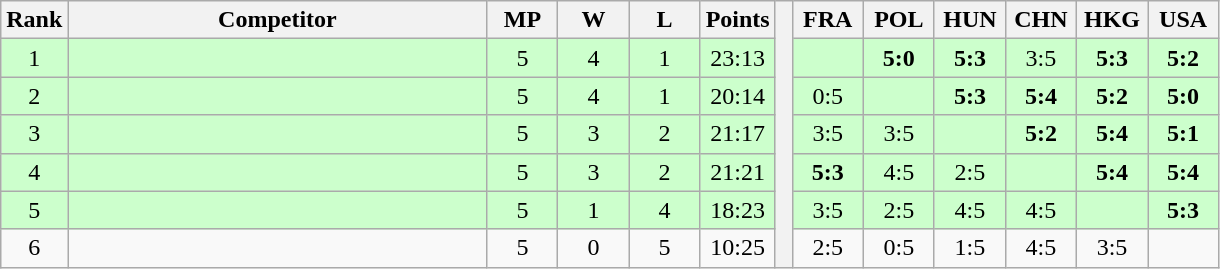<table class="wikitable" style="text-align:center">
<tr>
<th>Rank</th>
<th style="width:17em">Competitor</th>
<th style="width:2.5em">MP</th>
<th style="width:2.5em">W</th>
<th style="width:2.5em">L</th>
<th>Points</th>
<th rowspan="7"> </th>
<th style="width:2.5em">FRA</th>
<th style="width:2.5em">POL</th>
<th style="width:2.5em">HUN</th>
<th style="width:2.5em">CHN</th>
<th style="width:2.5em">HKG</th>
<th style="width:2.5em">USA</th>
</tr>
<tr style="background:#cfc;">
<td>1</td>
<td style="text-align:left"></td>
<td>5</td>
<td>4</td>
<td>1</td>
<td>23:13</td>
<td></td>
<td><strong>5:0</strong></td>
<td><strong>5:3</strong></td>
<td>3:5</td>
<td><strong>5:3</strong></td>
<td><strong>5:2</strong></td>
</tr>
<tr style="background:#cfc;">
<td>2</td>
<td style="text-align:left"></td>
<td>5</td>
<td>4</td>
<td>1</td>
<td>20:14</td>
<td>0:5</td>
<td></td>
<td><strong>5:3</strong></td>
<td><strong>5:4</strong></td>
<td><strong>5:2</strong></td>
<td><strong>5:0</strong></td>
</tr>
<tr style="background:#cfc;">
<td>3</td>
<td style="text-align:left"></td>
<td>5</td>
<td>3</td>
<td>2</td>
<td>21:17</td>
<td>3:5</td>
<td>3:5</td>
<td></td>
<td><strong>5:2</strong></td>
<td><strong>5:4</strong></td>
<td><strong>5:1</strong></td>
</tr>
<tr style="background:#cfc;">
<td>4</td>
<td style="text-align:left"></td>
<td>5</td>
<td>3</td>
<td>2</td>
<td>21:21</td>
<td><strong>5:3</strong></td>
<td>4:5</td>
<td>2:5</td>
<td></td>
<td><strong>5:4</strong></td>
<td><strong>5:4</strong></td>
</tr>
<tr style="background:#cfc;">
<td>5</td>
<td style="text-align:left"></td>
<td>5</td>
<td>1</td>
<td>4</td>
<td>18:23</td>
<td>3:5</td>
<td>2:5</td>
<td>4:5</td>
<td>4:5</td>
<td></td>
<td><strong>5:3</strong></td>
</tr>
<tr>
<td>6</td>
<td style="text-align:left"></td>
<td>5</td>
<td>0</td>
<td>5</td>
<td>10:25</td>
<td>2:5</td>
<td>0:5</td>
<td>1:5</td>
<td>4:5</td>
<td>3:5</td>
<td></td>
</tr>
</table>
